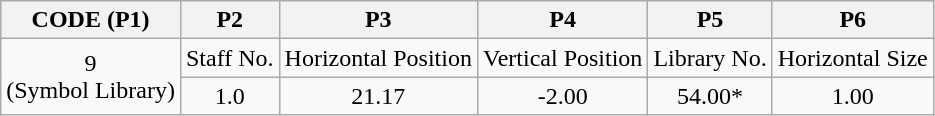<table class="wikitable" style="text-align: center">
<tr>
<th>CODE (P1)</th>
<th>P2</th>
<th>P3</th>
<th>P4</th>
<th>P5</th>
<th>P6</th>
</tr>
<tr>
<td rowspan="2">9<br>(Symbol Library)</td>
<td>Staff No.</td>
<td>Horizontal Position</td>
<td>Vertical Position</td>
<td>Library No.</td>
<td>Horizontal Size</td>
</tr>
<tr>
<td>1.0</td>
<td>21.17</td>
<td>-2.00</td>
<td>54.00*</td>
<td>1.00</td>
</tr>
</table>
